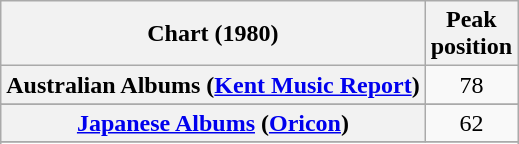<table class="wikitable sortable plainrowheaders" style="text-align:center">
<tr>
<th scope="col">Chart (1980)</th>
<th scope="col">Peak<br>position</th>
</tr>
<tr>
<th scope="row">Australian Albums (<a href='#'>Kent Music Report</a>)</th>
<td>78</td>
</tr>
<tr>
</tr>
<tr>
<th scope="row"><a href='#'>Japanese Albums</a> (<a href='#'>Oricon</a>)</th>
<td align="center">62</td>
</tr>
<tr>
</tr>
<tr>
</tr>
</table>
